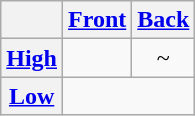<table class="wikitable" style="text-align:center">
<tr>
<th></th>
<th><a href='#'>Front</a></th>
<th><a href='#'>Back</a></th>
</tr>
<tr>
<th><a href='#'>High</a></th>
<td></td>
<td>~</td>
</tr>
<tr>
<th><a href='#'>Low</a></th>
<td colspan="2"></td>
</tr>
</table>
